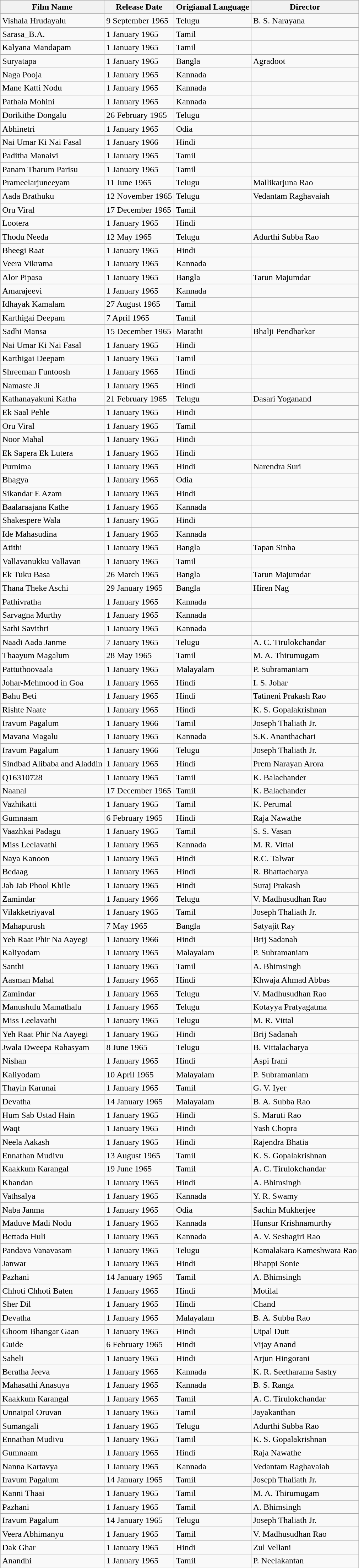<table class="wikitable sortable">
<tr>
<th>Film Name</th>
<th>Release Date</th>
<th>Origianal Language</th>
<th>Director</th>
</tr>
<tr>
<td>Vishala Hrudayalu</td>
<td>9 September 1965</td>
<td>Telugu</td>
<td>B. S. Narayana</td>
</tr>
<tr>
<td>Sarasa_B.A.</td>
<td>1 January 1965</td>
<td>Tamil</td>
<td></td>
</tr>
<tr>
<td>Kalyana Mandapam</td>
<td>1 January 1965</td>
<td>Tamil</td>
<td></td>
</tr>
<tr>
<td>Suryatapa</td>
<td>1 January 1965</td>
<td>Bangla</td>
<td>Agradoot</td>
</tr>
<tr>
<td>Naga Pooja</td>
<td>1 January 1965</td>
<td>Kannada</td>
<td></td>
</tr>
<tr>
<td>Mane Katti Nodu</td>
<td>1 January 1965</td>
<td>Kannada</td>
<td></td>
</tr>
<tr>
<td>Pathala Mohini</td>
<td>1 January 1965</td>
<td>Kannada</td>
<td></td>
</tr>
<tr>
<td>Dorikithe Dongalu</td>
<td>26 February 1965</td>
<td>Telugu</td>
<td></td>
</tr>
<tr>
<td>Abhinetri</td>
<td>1 January 1965</td>
<td>Odia</td>
<td></td>
</tr>
<tr>
<td>Nai Umar Ki Nai Fasal</td>
<td>1 January 1966</td>
<td>Hindi</td>
<td></td>
</tr>
<tr>
<td>Paditha Manaivi</td>
<td>1 January 1965</td>
<td>Tamil</td>
<td></td>
</tr>
<tr>
<td>Panam Tharum Parisu</td>
<td>1 January 1965</td>
<td>Tamil</td>
<td></td>
</tr>
<tr>
<td>Prameelarjuneeyam</td>
<td>11 June 1965</td>
<td>Telugu</td>
<td>Mallikarjuna Rao</td>
</tr>
<tr>
<td>Aada Brathuku</td>
<td>12 November 1965</td>
<td>Telugu</td>
<td>Vedantam Raghavaiah</td>
</tr>
<tr>
<td>Oru Viral</td>
<td>17 December 1965</td>
<td>Tamil</td>
<td></td>
</tr>
<tr>
<td>Lootera</td>
<td>1 January 1965</td>
<td>Hindi</td>
<td></td>
</tr>
<tr>
<td>Thodu Needa</td>
<td>12 May 1965</td>
<td>Telugu</td>
<td>Adurthi Subba Rao</td>
</tr>
<tr>
<td>Bheegi Raat</td>
<td>1 January 1965</td>
<td>Hindi</td>
<td></td>
</tr>
<tr>
<td>Veera Vikrama</td>
<td>1 January 1965</td>
<td>Kannada</td>
<td></td>
</tr>
<tr>
<td>Alor Pipasa</td>
<td>1 January 1965</td>
<td>Bangla</td>
<td>Tarun Majumdar</td>
</tr>
<tr>
<td>Amarajeevi</td>
<td>1 January 1965</td>
<td>Kannada</td>
<td></td>
</tr>
<tr>
<td>Idhayak Kamalam</td>
<td>27 August 1965</td>
<td>Tamil</td>
<td></td>
</tr>
<tr>
<td>Karthigai Deepam</td>
<td>7 April 1965</td>
<td>Tamil</td>
<td></td>
</tr>
<tr>
<td>Sadhi Mansa</td>
<td>15 December 1965</td>
<td>Marathi</td>
<td>Bhalji Pendharkar</td>
</tr>
<tr>
<td>Nai Umar Ki Nai Fasal</td>
<td>1 January 1965</td>
<td>Hindi</td>
<td></td>
</tr>
<tr>
<td>Karthigai Deepam</td>
<td>1 January 1965</td>
<td>Tamil</td>
<td></td>
</tr>
<tr>
<td>Shreeman Funtoosh</td>
<td>1 January 1965</td>
<td>Hindi</td>
<td></td>
</tr>
<tr>
<td>Namaste Ji</td>
<td>1 January 1965</td>
<td>Hindi</td>
<td></td>
</tr>
<tr>
<td>Kathanayakuni Katha</td>
<td>21 February 1965</td>
<td>Telugu</td>
<td>Dasari Yoganand</td>
</tr>
<tr>
<td>Ek Saal Pehle</td>
<td>1 January 1965</td>
<td>Hindi</td>
<td></td>
</tr>
<tr>
<td>Oru Viral</td>
<td>1 January 1965</td>
<td>Tamil</td>
<td></td>
</tr>
<tr>
<td>Noor Mahal</td>
<td>1 January 1965</td>
<td>Hindi</td>
<td></td>
</tr>
<tr>
<td>Ek Sapera Ek Lutera</td>
<td>1 January 1965</td>
<td>Hindi</td>
<td></td>
</tr>
<tr>
<td>Purnima</td>
<td>1 January 1965</td>
<td>Hindi</td>
<td>Narendra Suri</td>
</tr>
<tr>
<td>Bhagya</td>
<td>1 January 1965</td>
<td>Odia</td>
<td></td>
</tr>
<tr>
<td>Sikandar E Azam</td>
<td>1 January 1965</td>
<td>Hindi</td>
<td></td>
</tr>
<tr>
<td>Baalaraajana Kathe</td>
<td>1 January 1965</td>
<td>Kannada</td>
<td></td>
</tr>
<tr>
<td>Shakespere Wala</td>
<td>1 January 1965</td>
<td>Hindi</td>
<td></td>
</tr>
<tr>
<td>Ide Mahasudina</td>
<td>1 January 1965</td>
<td>Kannada</td>
<td></td>
</tr>
<tr>
<td>Atithi</td>
<td>1 January 1965</td>
<td>Bangla</td>
<td>Tapan Sinha</td>
</tr>
<tr>
<td>Vallavanukku Vallavan</td>
<td>1 January 1965</td>
<td>Tamil</td>
<td></td>
</tr>
<tr>
<td>Ek Tuku Basa</td>
<td>26 March 1965</td>
<td>Bangla</td>
<td>Tarun Majumdar</td>
</tr>
<tr>
<td>Thana Theke Aschi</td>
<td>29 January 1965</td>
<td>Bangla</td>
<td>Hiren Nag</td>
</tr>
<tr>
<td>Pathivratha</td>
<td>1 January 1965</td>
<td>Kannada</td>
<td></td>
</tr>
<tr>
<td>Sarvagna Murthy</td>
<td>1 January 1965</td>
<td>Kannada</td>
<td></td>
</tr>
<tr>
<td>Sathi Savithri</td>
<td>1 January 1965</td>
<td>Kannada</td>
<td></td>
</tr>
<tr>
<td>Naadi Aada Janme</td>
<td>7 January 1965</td>
<td>Telugu</td>
<td>A. C. Tirulokchandar</td>
</tr>
<tr>
<td>Thaayum Magalum</td>
<td>28 May 1965</td>
<td>Tamil</td>
<td>M. A. Thirumugam</td>
</tr>
<tr>
<td>Pattuthoovaala</td>
<td>1 January 1965</td>
<td>Malayalam</td>
<td>P. Subramaniam</td>
</tr>
<tr>
<td>Johar-Mehmood in Goa</td>
<td>1 January 1965</td>
<td>Hindi</td>
<td>I. S. Johar</td>
</tr>
<tr>
<td>Bahu Beti</td>
<td>1 January 1965</td>
<td>Hindi</td>
<td>Tatineni Prakash Rao</td>
</tr>
<tr>
<td>Rishte Naate</td>
<td>1 January 1965</td>
<td>Hindi</td>
<td>K. S. Gopalakrishnan</td>
</tr>
<tr>
<td>Iravum Pagalum</td>
<td>1 January 1966</td>
<td>Tamil</td>
<td>Joseph Thaliath Jr.</td>
</tr>
<tr>
<td>Mavana Magalu</td>
<td>1 January 1965</td>
<td>Kannada</td>
<td>S.K. Ananthachari</td>
</tr>
<tr>
<td>Iravum Pagalum</td>
<td>1 January 1966</td>
<td>Telugu</td>
<td>Joseph Thaliath Jr.</td>
</tr>
<tr>
<td>Sindbad Alibaba and Aladdin</td>
<td>1 January 1965</td>
<td>Hindi</td>
<td>Prem Narayan Arora</td>
</tr>
<tr>
<td>Q16310728</td>
<td>1 January 1965</td>
<td>Tamil</td>
<td>K. Balachander</td>
</tr>
<tr>
<td>Naanal</td>
<td>17 December 1965</td>
<td>Tamil</td>
<td>K. Balachander</td>
</tr>
<tr>
<td>Vazhikatti</td>
<td>1 January 1965</td>
<td>Tamil</td>
<td>K. Perumal</td>
</tr>
<tr>
<td>Gumnaam</td>
<td>6 February 1965</td>
<td>Hindi</td>
<td>Raja Nawathe</td>
</tr>
<tr>
<td>Vaazhkai Padagu</td>
<td>1 January 1965</td>
<td>Tamil</td>
<td>S. S. Vasan</td>
</tr>
<tr>
<td>Miss Leelavathi</td>
<td>1 January 1965</td>
<td>Kannada</td>
<td>M. R. Vittal</td>
</tr>
<tr>
<td>Naya Kanoon</td>
<td>1 January 1965</td>
<td>Hindi</td>
<td>R.C. Talwar</td>
</tr>
<tr>
<td>Bedaag</td>
<td>1 January 1965</td>
<td>Hindi</td>
<td>R. Bhattacharya</td>
</tr>
<tr>
<td>Jab Jab Phool Khile</td>
<td>1 January 1965</td>
<td>Hindi</td>
<td>Suraj Prakash</td>
</tr>
<tr>
<td>Zamindar</td>
<td>1 January 1966</td>
<td>Telugu</td>
<td>V. Madhusudhan Rao</td>
</tr>
<tr>
<td>Vilakketriyaval</td>
<td>1 January 1965</td>
<td>Tamil</td>
<td>Joseph Thaliath Jr.</td>
</tr>
<tr>
<td>Mahapurush</td>
<td>7 May 1965</td>
<td>Bangla</td>
<td>Satyajit Ray</td>
</tr>
<tr>
<td>Yeh Raat Phir Na Aayegi</td>
<td>1 January 1966</td>
<td>Hindi</td>
<td>Brij Sadanah</td>
</tr>
<tr>
<td>Kaliyodam</td>
<td>1 January 1965</td>
<td>Malayalam</td>
<td>P. Subramaniam</td>
</tr>
<tr>
<td>Santhi</td>
<td>1 January 1965</td>
<td>Tamil</td>
<td>A. Bhimsingh</td>
</tr>
<tr>
<td>Aasman Mahal</td>
<td>1 January 1965</td>
<td>Hindi</td>
<td>Khwaja Ahmad Abbas</td>
</tr>
<tr>
<td>Zamindar</td>
<td>1 January 1965</td>
<td>Telugu</td>
<td>V. Madhusudhan Rao</td>
</tr>
<tr>
<td>Manushulu Mamathalu</td>
<td>1 January 1965</td>
<td>Telugu</td>
<td>Kotayya Pratyagatma</td>
</tr>
<tr>
<td>Miss Leelavathi</td>
<td>1 January 1965</td>
<td>Telugu</td>
<td>M. R. Vittal</td>
</tr>
<tr>
<td>Yeh Raat Phir Na Aayegi</td>
<td>1 January 1965</td>
<td>Hindi</td>
<td>Brij Sadanah</td>
</tr>
<tr>
<td>Jwala Dweepa Rahasyam</td>
<td>8 June 1965</td>
<td>Telugu</td>
<td>B. Vittalacharya</td>
</tr>
<tr>
<td>Nishan</td>
<td>1 January 1965</td>
<td>Hindi</td>
<td>Aspi Irani</td>
</tr>
<tr>
<td>Kaliyodam</td>
<td>10 April 1965</td>
<td>Malayalam</td>
<td>P. Subramaniam</td>
</tr>
<tr>
<td>Thayin Karunai</td>
<td>1 January 1965</td>
<td>Tamil</td>
<td>G. V. Iyer</td>
</tr>
<tr>
<td>Devatha</td>
<td>14 January 1965</td>
<td>Malayalam</td>
<td>B. A. Subba Rao</td>
</tr>
<tr>
<td>Hum Sab Ustad Hain</td>
<td>1 January 1965</td>
<td>Hindi</td>
<td>S. Maruti Rao</td>
</tr>
<tr>
<td>Waqt</td>
<td>1 January 1965</td>
<td>Hindi</td>
<td>Yash Chopra</td>
</tr>
<tr>
<td>Neela Aakash</td>
<td>1 January 1965</td>
<td>Hindi</td>
<td>Rajendra Bhatia</td>
</tr>
<tr>
<td>Ennathan Mudivu</td>
<td>13 August 1965</td>
<td>Tamil</td>
<td>K. S. Gopalakrishnan</td>
</tr>
<tr>
<td>Kaakkum Karangal</td>
<td>19 June 1965</td>
<td>Tamil</td>
<td>A. C. Tirulokchandar</td>
</tr>
<tr>
<td>Khandan</td>
<td>1 January 1965</td>
<td>Hindi</td>
<td>A. Bhimsingh</td>
</tr>
<tr>
<td>Vathsalya</td>
<td>1 January 1965</td>
<td>Kannada</td>
<td>Y. R. Swamy</td>
</tr>
<tr>
<td>Naba Janma</td>
<td>1 January 1965</td>
<td>Odia</td>
<td>Sachin Mukherjee</td>
</tr>
<tr>
<td>Maduve Madi Nodu</td>
<td>1 January 1965</td>
<td>Kannada</td>
<td>Hunsur Krishnamurthy</td>
</tr>
<tr>
<td>Bettada Huli</td>
<td>1 January 1965</td>
<td>Kannada</td>
<td>A. V. Seshagiri Rao</td>
</tr>
<tr>
<td>Pandava Vanavasam</td>
<td>1 January 1965</td>
<td>Telugu</td>
<td>Kamalakara Kameshwara Rao</td>
</tr>
<tr>
<td>Janwar</td>
<td>1 January 1965</td>
<td>Hindi</td>
<td>Bhappi Sonie</td>
</tr>
<tr>
<td>Pazhani</td>
<td>14 January 1965</td>
<td>Tamil</td>
<td>A. Bhimsingh</td>
</tr>
<tr>
<td>Chhoti Chhoti Baten</td>
<td>1 January 1965</td>
<td>Hindi</td>
<td>Motilal</td>
</tr>
<tr>
<td>Sher Dil</td>
<td>1 January 1965</td>
<td>Hindi</td>
<td>Chand</td>
</tr>
<tr>
<td>Devatha</td>
<td>1 January 1965</td>
<td>Malayalam</td>
<td>B. A. Subba Rao</td>
</tr>
<tr>
<td>Ghoom Bhangar Gaan</td>
<td>1 January 1965</td>
<td>Hindi</td>
<td>Utpal Dutt</td>
</tr>
<tr>
<td>Guide</td>
<td>6 February 1965</td>
<td>Hindi</td>
<td>Vijay Anand</td>
</tr>
<tr>
<td>Saheli</td>
<td>1 January 1965</td>
<td>Hindi</td>
<td>Arjun Hingorani</td>
</tr>
<tr>
<td>Beratha Jeeva</td>
<td>1 January 1965</td>
<td>Kannada</td>
<td>K. R. Seetharama Sastry</td>
</tr>
<tr>
<td>Mahasathi Anasuya</td>
<td>1 January 1965</td>
<td>Kannada</td>
<td>B. S. Ranga</td>
</tr>
<tr>
<td>Kaakkum Karangal</td>
<td>1 January 1965</td>
<td>Tamil</td>
<td>A. C. Tirulokchandar</td>
</tr>
<tr>
<td>Unnaipol Oruvan</td>
<td>1 January 1965</td>
<td>Tamil</td>
<td>Jayakanthan</td>
</tr>
<tr>
<td>Sumangali</td>
<td>1 January 1965</td>
<td>Telugu</td>
<td>Adurthi Subba Rao</td>
</tr>
<tr>
<td>Ennathan Mudivu</td>
<td>1 January 1965</td>
<td>Tamil</td>
<td>K. S. Gopalakrishnan</td>
</tr>
<tr>
<td>Gumnaam</td>
<td>1 January 1965</td>
<td>Hindi</td>
<td>Raja Nawathe</td>
</tr>
<tr>
<td>Nanna Kartavya</td>
<td>1 January 1965</td>
<td>Kannada</td>
<td>Vedantam Raghavaiah</td>
</tr>
<tr>
<td>Iravum Pagalum</td>
<td>14 January 1965</td>
<td>Tamil</td>
<td>Joseph Thaliath Jr.</td>
</tr>
<tr>
<td>Kanni Thaai</td>
<td>1 January 1965</td>
<td>Tamil</td>
<td>M. A. Thirumugam</td>
</tr>
<tr>
<td>Pazhani</td>
<td>1 January 1965</td>
<td>Tamil</td>
<td>A. Bhimsingh</td>
</tr>
<tr>
<td>Iravum Pagalum</td>
<td>14 January 1965</td>
<td>Telugu</td>
<td>Joseph Thaliath Jr.</td>
</tr>
<tr>
<td>Veera Abhimanyu</td>
<td>1 January 1965</td>
<td>Tamil</td>
<td>V. Madhusudhan Rao</td>
</tr>
<tr>
<td>Dak Ghar</td>
<td>1 January 1965</td>
<td>Hindi</td>
<td>Zul Vellani</td>
</tr>
<tr>
<td>Anandhi</td>
<td>1 January 1965</td>
<td>Tamil</td>
<td>P. Neelakantan</td>
</tr>
</table>
